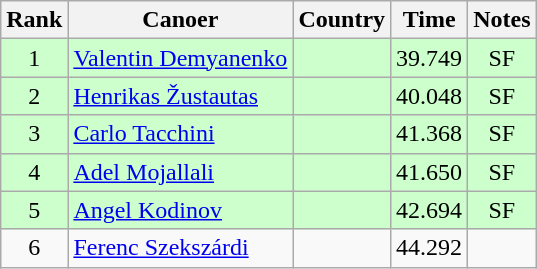<table class="wikitable" style="text-align:center;">
<tr>
<th>Rank</th>
<th>Canoer</th>
<th>Country</th>
<th>Time</th>
<th>Notes</th>
</tr>
<tr bgcolor=ccffcc>
<td>1</td>
<td align="left"><a href='#'>Valentin Demyanenko</a></td>
<td align=left></td>
<td>39.749</td>
<td>SF</td>
</tr>
<tr bgcolor=ccffcc>
<td>2</td>
<td align="left"><a href='#'>Henrikas Žustautas</a></td>
<td align=left></td>
<td>40.048</td>
<td>SF</td>
</tr>
<tr bgcolor=ccffcc>
<td>3</td>
<td align="left"><a href='#'>Carlo Tacchini</a></td>
<td align=left></td>
<td>41.368</td>
<td>SF</td>
</tr>
<tr bgcolor=ccffcc>
<td>4</td>
<td align="left"><a href='#'>Adel Mojallali</a></td>
<td align=left></td>
<td>41.650</td>
<td>SF</td>
</tr>
<tr bgcolor=ccffcc>
<td>5</td>
<td align="left"><a href='#'>Angel Kodinov</a></td>
<td align=left></td>
<td>42.694</td>
<td>SF</td>
</tr>
<tr>
<td>6</td>
<td align="left"><a href='#'>Ferenc Szekszárdi</a></td>
<td align=left></td>
<td>44.292</td>
<td></td>
</tr>
</table>
